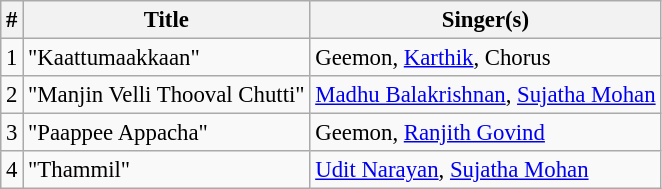<table class="wikitable" style="font-size:95%;">
<tr>
<th>#</th>
<th>Title</th>
<th>Singer(s)</th>
</tr>
<tr>
<td>1</td>
<td>"Kaattumaakkaan"</td>
<td>Geemon, <a href='#'>Karthik</a>, Chorus</td>
</tr>
<tr>
<td>2</td>
<td>"Manjin Velli Thooval Chutti"</td>
<td><a href='#'>Madhu Balakrishnan</a>, <a href='#'>Sujatha Mohan</a></td>
</tr>
<tr>
<td>3</td>
<td>"Paappee Appacha"</td>
<td>Geemon, <a href='#'>Ranjith Govind</a></td>
</tr>
<tr>
<td>4</td>
<td>"Thammil"</td>
<td><a href='#'>Udit Narayan</a>, <a href='#'>Sujatha Mohan</a></td>
</tr>
</table>
